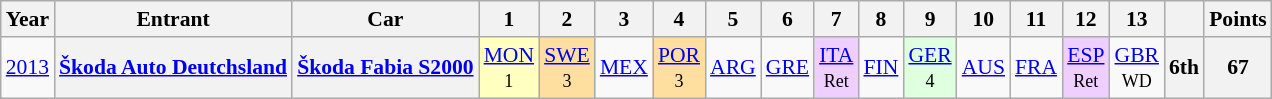<table class="wikitable" style="text-align:center; font-size:90%">
<tr>
<th>Year</th>
<th>Entrant</th>
<th>Car</th>
<th>1</th>
<th>2</th>
<th>3</th>
<th>4</th>
<th>5</th>
<th>6</th>
<th>7</th>
<th>8</th>
<th>9</th>
<th>10</th>
<th>11</th>
<th>12</th>
<th>13</th>
<th></th>
<th>Points</th>
</tr>
<tr>
<td><a href='#'>2013</a></td>
<th><a href='#'>Škoda Auto Deutchsland</a></th>
<th><a href='#'>Škoda Fabia S2000</a></th>
<td style="background:#FFFFBF;"><a href='#'>MON</a><br><small>1</small></td>
<td style="background:#FFDF9F;"><a href='#'>SWE</a><br><small>3</small></td>
<td><a href='#'>MEX</a></td>
<td style="background:#FFDF9F;"><a href='#'>POR</a><br><small>3</small></td>
<td><a href='#'>ARG</a></td>
<td><a href='#'>GRE</a></td>
<td style="background:#efcfff;"><a href='#'>ITA</a><br><small>Ret</small></td>
<td><a href='#'>FIN</a></td>
<td style="background:#dfffdf;"><a href='#'>GER</a><br><small>4</small></td>
<td><a href='#'>AUS</a></td>
<td><a href='#'>FRA</a></td>
<td style="background:#efcfff;"><a href='#'>ESP</a><br><small>Ret</small></td>
<td><a href='#'>GBR</a><br><small>WD</small></td>
<th>6th</th>
<th>67</th>
</tr>
</table>
